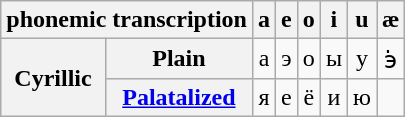<table class="wikitable" style="text-align: center;">
<tr>
<th colspan="2">phonemic transcription</th>
<th>a</th>
<th>e</th>
<th>o</th>
<th>i</th>
<th>u</th>
<th>æ</th>
</tr>
<tr>
<th rowspan="2">Cyrillic</th>
<th>Plain</th>
<td>а</td>
<td>э</td>
<td>о</td>
<td>ы</td>
<td>у</td>
<td>э̇</td>
</tr>
<tr>
<th><a href='#'>Palatalized</a></th>
<td>я</td>
<td>е</td>
<td>ё</td>
<td>и</td>
<td>ю</td>
<td></td>
</tr>
</table>
